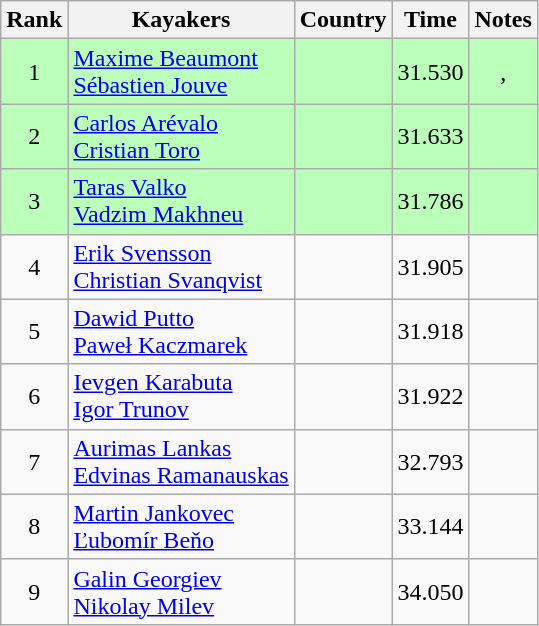<table class="wikitable" style="text-align:center">
<tr>
<th>Rank</th>
<th>Kayakers</th>
<th>Country</th>
<th>Time</th>
<th>Notes</th>
</tr>
<tr bgcolor=bbffbb>
<td>1</td>
<td align="left"><a href='#'>Maxime Beaumont</a><br><a href='#'>Sébastien Jouve</a></td>
<td align="left"></td>
<td>31.530</td>
<td>, <strong></strong></td>
</tr>
<tr bgcolor=bbffbb>
<td>2</td>
<td align="left"><a href='#'>Carlos Arévalo</a><br><a href='#'>Cristian Toro</a></td>
<td align="left"></td>
<td>31.633</td>
<td></td>
</tr>
<tr bgcolor=bbffbb>
<td>3</td>
<td align="left"><a href='#'>Taras Valko</a><br><a href='#'>Vadzim Makhneu</a></td>
<td align="left"></td>
<td>31.786</td>
<td></td>
</tr>
<tr>
<td>4</td>
<td align="left"><a href='#'>Erik Svensson</a><br><a href='#'>Christian Svanqvist</a></td>
<td align="left"></td>
<td>31.905</td>
<td></td>
</tr>
<tr>
<td>5</td>
<td align="left"><a href='#'>Dawid Putto</a><br><a href='#'>Paweł Kaczmarek</a></td>
<td align="left"></td>
<td>31.918</td>
<td></td>
</tr>
<tr>
<td>6</td>
<td align="left"><a href='#'>Ievgen Karabuta</a><br><a href='#'>Igor Trunov</a></td>
<td align="left"></td>
<td>31.922</td>
<td></td>
</tr>
<tr>
<td>7</td>
<td align="left"><a href='#'>Aurimas Lankas</a><br><a href='#'>Edvinas Ramanauskas</a></td>
<td align="left"></td>
<td>32.793</td>
<td></td>
</tr>
<tr>
<td>8</td>
<td align="left"><a href='#'>Martin Jankovec</a><br><a href='#'>Ľubomír Beňo</a></td>
<td align="left"></td>
<td>33.144</td>
<td></td>
</tr>
<tr>
<td>9</td>
<td align="left"><a href='#'>Galin Georgiev</a><br><a href='#'>Nikolay Milev</a></td>
<td align="left"></td>
<td>34.050</td>
<td></td>
</tr>
</table>
